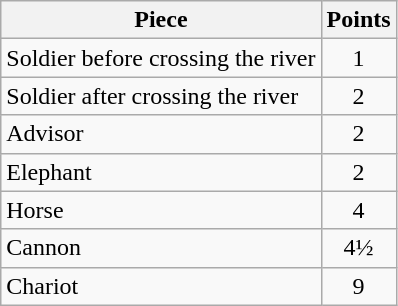<table class="wikitable">
<tr>
<th>Piece</th>
<th>Points</th>
</tr>
<tr>
<td>Soldier before crossing the river</td>
<td style="text-align:center;">1</td>
</tr>
<tr>
<td>Soldier after crossing the river</td>
<td style="text-align:center;">2</td>
</tr>
<tr>
<td>Advisor</td>
<td style="text-align:center;">2</td>
</tr>
<tr>
<td>Elephant</td>
<td style="text-align:center;">2</td>
</tr>
<tr>
<td>Horse</td>
<td style="text-align:center;">4</td>
</tr>
<tr>
<td>Cannon</td>
<td style="text-align:center;">4½</td>
</tr>
<tr>
<td>Chariot</td>
<td style="text-align:center;">9</td>
</tr>
</table>
